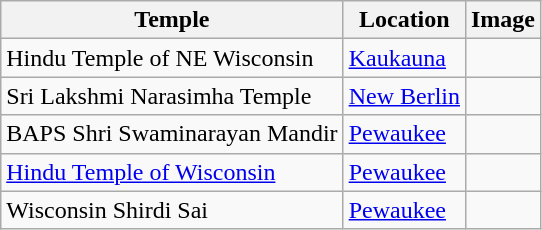<table class="wikitable sortable" id="tableTempleWikiWI">
<tr>
<th>Temple</th>
<th>Location</th>
<th>Image</th>
</tr>
<tr>
<td>Hindu Temple of NE Wisconsin</td>
<td><a href='#'>Kaukauna</a></td>
<td></td>
</tr>
<tr>
<td>Sri Lakshmi Narasimha Temple</td>
<td><a href='#'>New Berlin</a></td>
<td></td>
</tr>
<tr>
<td>BAPS Shri Swaminarayan Mandir</td>
<td><a href='#'>Pewaukee</a></td>
<td></td>
</tr>
<tr>
<td><a href='#'>Hindu Temple of Wisconsin</a></td>
<td><a href='#'>Pewaukee</a></td>
<td></td>
</tr>
<tr>
<td>Wisconsin Shirdi Sai</td>
<td><a href='#'>Pewaukee</a></td>
</tr>
</table>
